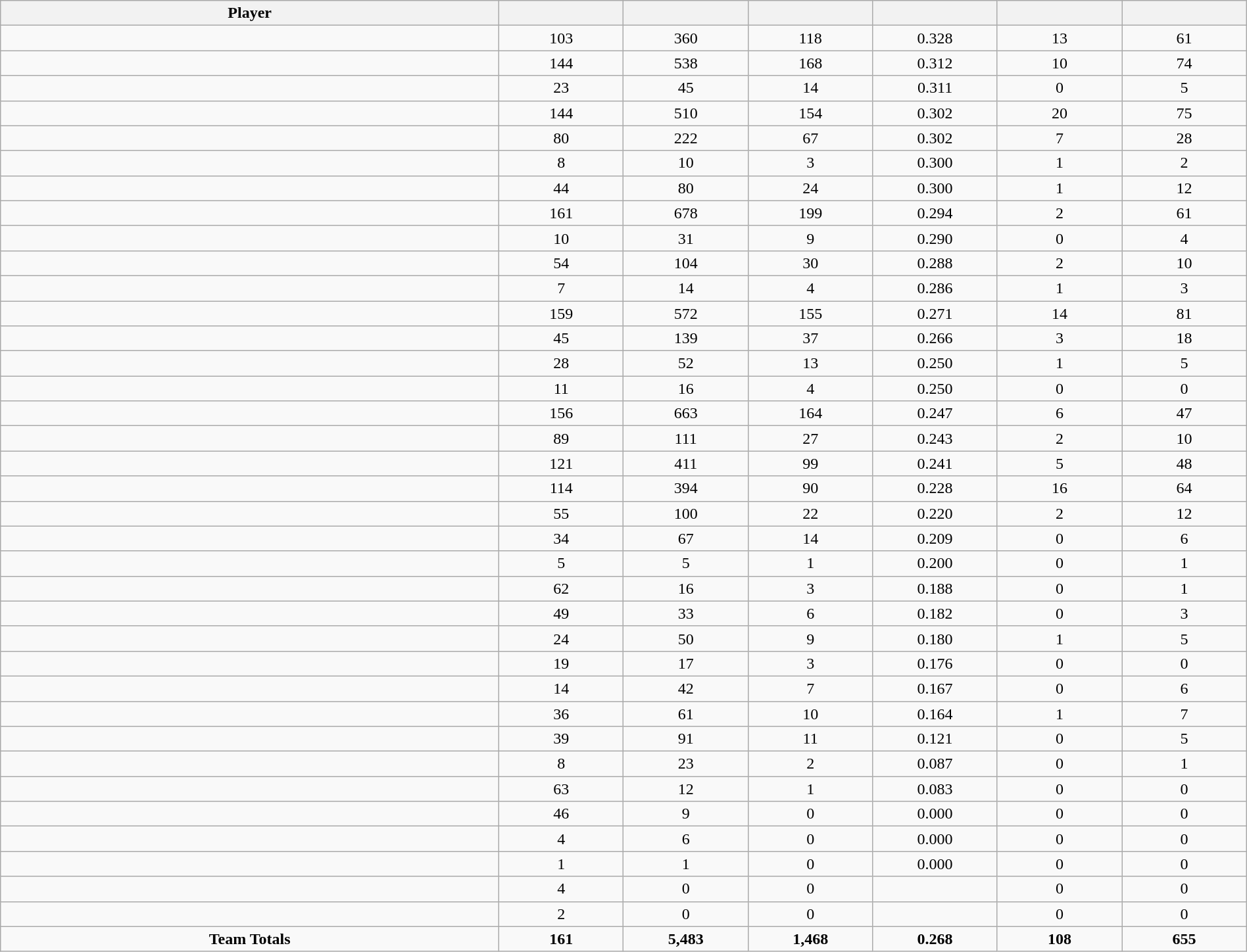<table class="wikitable sortable" style="text-align:center;" width="100%">
<tr>
<th width="40%">Player</th>
<th width="10%"></th>
<th width="10%"></th>
<th width="10%"></th>
<th width="10%"></th>
<th width="10%"></th>
<th width="10%"></th>
</tr>
<tr>
<td></td>
<td>103</td>
<td>360</td>
<td>118</td>
<td>0.328</td>
<td>13</td>
<td>61</td>
</tr>
<tr>
<td></td>
<td>144</td>
<td>538</td>
<td>168</td>
<td>0.312</td>
<td>10</td>
<td>74</td>
</tr>
<tr>
<td></td>
<td>23</td>
<td>45</td>
<td>14</td>
<td>0.311</td>
<td>0</td>
<td>5</td>
</tr>
<tr>
<td></td>
<td>144</td>
<td>510</td>
<td>154</td>
<td>0.302</td>
<td>20</td>
<td>75</td>
</tr>
<tr>
<td></td>
<td>80</td>
<td>222</td>
<td>67</td>
<td>0.302</td>
<td>7</td>
<td>28</td>
</tr>
<tr>
<td></td>
<td>8</td>
<td>10</td>
<td>3</td>
<td>0.300</td>
<td>1</td>
<td>2</td>
</tr>
<tr>
<td></td>
<td>44</td>
<td>80</td>
<td>24</td>
<td>0.300</td>
<td>1</td>
<td>12</td>
</tr>
<tr>
<td></td>
<td>161</td>
<td>678</td>
<td>199</td>
<td>0.294</td>
<td>2</td>
<td>61</td>
</tr>
<tr>
<td></td>
<td>10</td>
<td>31</td>
<td>9</td>
<td>0.290</td>
<td>0</td>
<td>4</td>
</tr>
<tr>
<td></td>
<td>54</td>
<td>104</td>
<td>30</td>
<td>0.288</td>
<td>2</td>
<td>10</td>
</tr>
<tr>
<td></td>
<td>7</td>
<td>14</td>
<td>4</td>
<td>0.286</td>
<td>1</td>
<td>3</td>
</tr>
<tr>
<td></td>
<td>159</td>
<td>572</td>
<td>155</td>
<td>0.271</td>
<td>14</td>
<td>81</td>
</tr>
<tr>
<td></td>
<td>45</td>
<td>139</td>
<td>37</td>
<td>0.266</td>
<td>3</td>
<td>18</td>
</tr>
<tr>
<td></td>
<td>28</td>
<td>52</td>
<td>13</td>
<td>0.250</td>
<td>1</td>
<td>5</td>
</tr>
<tr>
<td></td>
<td>11</td>
<td>16</td>
<td>4</td>
<td>0.250</td>
<td>0</td>
<td>0</td>
</tr>
<tr>
<td></td>
<td>156</td>
<td>663</td>
<td>164</td>
<td>0.247</td>
<td>6</td>
<td>47</td>
</tr>
<tr>
<td></td>
<td>89</td>
<td>111</td>
<td>27</td>
<td>0.243</td>
<td>2</td>
<td>10</td>
</tr>
<tr>
<td></td>
<td>121</td>
<td>411</td>
<td>99</td>
<td>0.241</td>
<td>5</td>
<td>48</td>
</tr>
<tr>
<td></td>
<td>114</td>
<td>394</td>
<td>90</td>
<td>0.228</td>
<td>16</td>
<td>64</td>
</tr>
<tr>
<td></td>
<td>55</td>
<td>100</td>
<td>22</td>
<td>0.220</td>
<td>2</td>
<td>12</td>
</tr>
<tr>
<td></td>
<td>34</td>
<td>67</td>
<td>14</td>
<td>0.209</td>
<td>0</td>
<td>6</td>
</tr>
<tr>
<td></td>
<td>5</td>
<td>5</td>
<td>1</td>
<td>0.200</td>
<td>0</td>
<td>1</td>
</tr>
<tr>
<td></td>
<td>62</td>
<td>16</td>
<td>3</td>
<td>0.188</td>
<td>0</td>
<td>1</td>
</tr>
<tr>
<td></td>
<td>49</td>
<td>33</td>
<td>6</td>
<td>0.182</td>
<td>0</td>
<td>3</td>
</tr>
<tr>
<td></td>
<td>24</td>
<td>50</td>
<td>9</td>
<td>0.180</td>
<td>1</td>
<td>5</td>
</tr>
<tr>
<td></td>
<td>19</td>
<td>17</td>
<td>3</td>
<td>0.176</td>
<td>0</td>
<td>0</td>
</tr>
<tr>
<td></td>
<td>14</td>
<td>42</td>
<td>7</td>
<td>0.167</td>
<td>0</td>
<td>6</td>
</tr>
<tr>
<td></td>
<td>36</td>
<td>61</td>
<td>10</td>
<td>0.164</td>
<td>1</td>
<td>7</td>
</tr>
<tr>
<td></td>
<td>39</td>
<td>91</td>
<td>11</td>
<td>0.121</td>
<td>0</td>
<td>5</td>
</tr>
<tr>
<td></td>
<td>8</td>
<td>23</td>
<td>2</td>
<td>0.087</td>
<td>0</td>
<td>1</td>
</tr>
<tr>
<td></td>
<td>63</td>
<td>12</td>
<td>1</td>
<td>0.083</td>
<td>0</td>
<td>0</td>
</tr>
<tr>
<td></td>
<td>46</td>
<td>9</td>
<td>0</td>
<td>0.000</td>
<td>0</td>
<td>0</td>
</tr>
<tr>
<td></td>
<td>4</td>
<td>6</td>
<td>0</td>
<td>0.000</td>
<td>0</td>
<td>0</td>
</tr>
<tr>
<td></td>
<td>1</td>
<td>1</td>
<td>0</td>
<td>0.000</td>
<td>0</td>
<td>0</td>
</tr>
<tr>
<td></td>
<td>4</td>
<td>0</td>
<td>0</td>
<td></td>
<td>0</td>
<td>0</td>
</tr>
<tr>
<td></td>
<td>2</td>
<td>0</td>
<td>0</td>
<td></td>
<td>0</td>
<td>0</td>
</tr>
<tr>
<td><strong>Team Totals</strong></td>
<td><strong>161</strong></td>
<td><strong>5,483</strong></td>
<td><strong>1,468</strong></td>
<td><strong>0.268</strong></td>
<td><strong>108</strong></td>
<td><strong>655</strong></td>
</tr>
</table>
